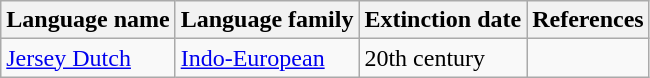<table class="wikitable sortable">
<tr>
<th>Language name</th>
<th>Language family</th>
<th>Extinction date</th>
<th>References</th>
</tr>
<tr>
<td><a href='#'>Jersey Dutch</a></td>
<td><a href='#'>Indo-European</a></td>
<td>20th century</td>
<td></td>
</tr>
</table>
